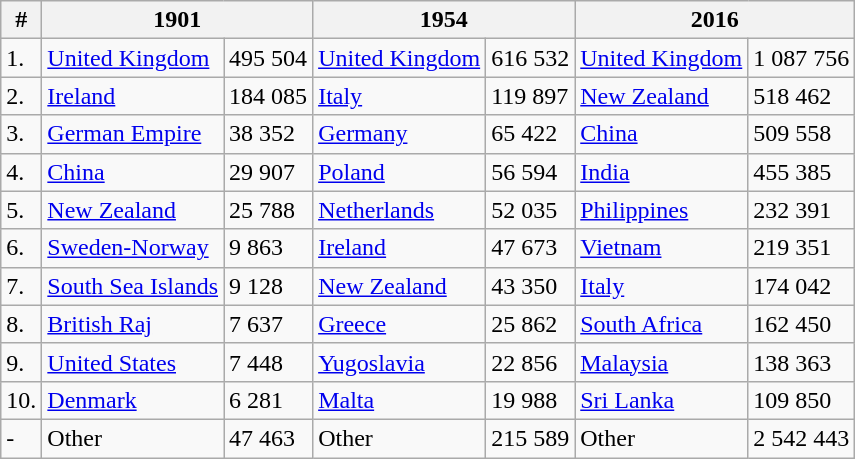<table class="wikitable">
<tr>
<th><strong>#</strong></th>
<th colspan="2">1901</th>
<th colspan="2">1954</th>
<th colspan="2">2016</th>
</tr>
<tr>
<td>1.</td>
<td> <a href='#'>United Kingdom</a></td>
<td>495 504</td>
<td> <a href='#'>United Kingdom</a></td>
<td>616 532</td>
<td> <a href='#'>United Kingdom</a></td>
<td>1 087 756</td>
</tr>
<tr>
<td>2.</td>
<td> <a href='#'>Ireland</a></td>
<td>184 085</td>
<td> <a href='#'>Italy</a></td>
<td>119 897</td>
<td> <a href='#'>New Zealand</a></td>
<td>518 462</td>
</tr>
<tr>
<td>3.</td>
<td> <a href='#'>German Empire</a></td>
<td>38 352</td>
<td> <a href='#'>Germany</a></td>
<td>65 422</td>
<td> <a href='#'>China</a></td>
<td>509 558</td>
</tr>
<tr>
<td>4.</td>
<td> <a href='#'>China</a></td>
<td>29 907</td>
<td> <a href='#'>Poland</a></td>
<td>56 594</td>
<td> <a href='#'>India</a></td>
<td>455 385</td>
</tr>
<tr>
<td>5.</td>
<td> <a href='#'>New Zealand</a></td>
<td>25 788</td>
<td> <a href='#'>Netherlands</a></td>
<td>52 035</td>
<td> <a href='#'>Philippines</a></td>
<td>232 391</td>
</tr>
<tr>
<td>6.</td>
<td> <a href='#'>Sweden-Norway</a></td>
<td>9 863</td>
<td> <a href='#'>Ireland</a></td>
<td>47 673</td>
<td> <a href='#'>Vietnam</a></td>
<td>219 351</td>
</tr>
<tr>
<td>7.</td>
<td> <a href='#'>South Sea Islands</a></td>
<td>9 128</td>
<td> <a href='#'>New Zealand</a></td>
<td>43 350</td>
<td> <a href='#'>Italy</a></td>
<td>174 042</td>
</tr>
<tr>
<td>8.</td>
<td> <a href='#'>British Raj</a></td>
<td>7 637</td>
<td> <a href='#'>Greece</a></td>
<td>25 862</td>
<td> <a href='#'>South Africa</a></td>
<td>162 450</td>
</tr>
<tr>
<td>9.</td>
<td> <a href='#'>United States</a></td>
<td>7 448</td>
<td> <a href='#'>Yugoslavia</a></td>
<td>22 856</td>
<td> <a href='#'>Malaysia</a></td>
<td>138 363</td>
</tr>
<tr>
<td>10.</td>
<td> <a href='#'>Denmark</a></td>
<td>6 281</td>
<td> <a href='#'>Malta</a></td>
<td>19 988</td>
<td> <a href='#'>Sri Lanka</a></td>
<td>109 850</td>
</tr>
<tr>
<td>-</td>
<td>Other</td>
<td>47 463</td>
<td>Other</td>
<td>215 589</td>
<td>Other</td>
<td>2 542 443</td>
</tr>
</table>
